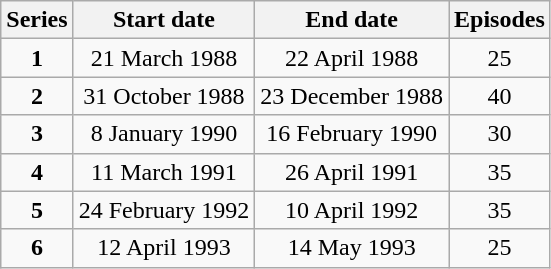<table class="wikitable" style="text-align:center;">
<tr>
<th>Series</th>
<th>Start date</th>
<th>End date</th>
<th>Episodes</th>
</tr>
<tr>
<td><strong>1</strong></td>
<td>21 March 1988</td>
<td>22 April 1988</td>
<td>25</td>
</tr>
<tr>
<td><strong>2</strong></td>
<td>31 October 1988</td>
<td>23 December 1988</td>
<td>40</td>
</tr>
<tr>
<td><strong>3</strong></td>
<td>8 January 1990</td>
<td>16 February 1990</td>
<td>30</td>
</tr>
<tr>
<td><strong>4</strong></td>
<td>11 March 1991</td>
<td>26 April 1991</td>
<td>35</td>
</tr>
<tr>
<td><strong>5</strong></td>
<td>24 February 1992</td>
<td>10 April 1992</td>
<td>35</td>
</tr>
<tr>
<td><strong>6</strong></td>
<td>12 April 1993</td>
<td>14 May 1993</td>
<td>25</td>
</tr>
</table>
